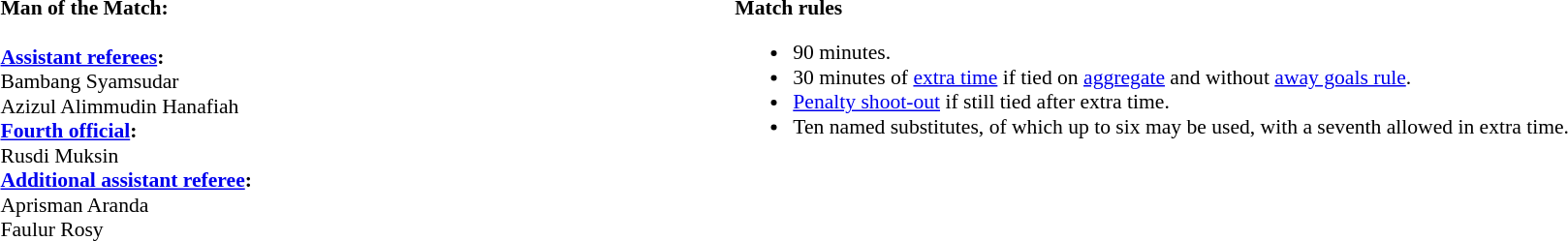<table width=100% style="font-size:90%">
<tr>
<td><br><strong>Man of the Match:</strong>
<br><br><strong><a href='#'>Assistant referees</a>:</strong>
<br>Bambang Syamsudar
<br>Azizul Alimmudin Hanafiah
<br><strong><a href='#'>Fourth official</a>:</strong>
<br>Rusdi Muksin
<br><strong><a href='#'>Additional assistant referee</a>:</strong>
<br>Aprisman Aranda
<br>Faulur Rosy</td>
<td style="width:60%; vertical-align:top;"><br><strong>Match rules</strong><ul><li>90 minutes.</li><li>30 minutes of <a href='#'>extra time</a> if tied on <a href='#'>aggregate</a> and without <a href='#'>away goals rule</a>.</li><li><a href='#'>Penalty shoot-out</a> if still tied after extra time.</li><li>Ten named substitutes, of which up to six may be used, with a seventh allowed in extra time.</li></ul></td>
</tr>
</table>
